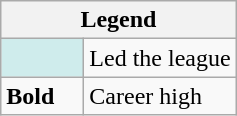<table class="wikitable">
<tr>
<th colspan="2">Legend</th>
</tr>
<tr>
<td style="background:#cfecec; width:3em;"></td>
<td>Led the league</td>
</tr>
<tr>
<td><strong>Bold</strong></td>
<td>Career high</td>
</tr>
</table>
